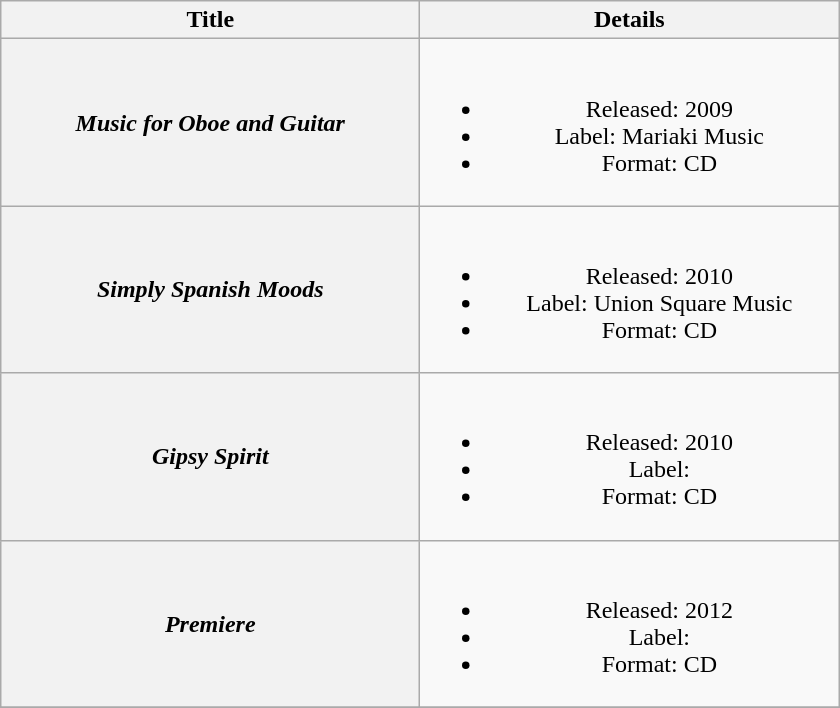<table class="wikitable plainrowheaders" style="text-align:center;">
<tr>
<th scope="col" style="width:17em;">Title</th>
<th scope="col" style="width:17em;">Details</th>
</tr>
<tr>
<th scope="row"><em>Music for Oboe and Guitar</em></th>
<td><br><ul><li>Released: 2009</li><li>Label: Mariaki Music</li><li>Format: CD</li></ul></td>
</tr>
<tr>
<th scope="row"><em>Simply Spanish Moods</em></th>
<td><br><ul><li>Released: 2010</li><li>Label: Union Square Music</li><li>Format: CD</li></ul></td>
</tr>
<tr>
<th scope="row"><em>Gipsy Spirit</em></th>
<td><br><ul><li>Released: 2010</li><li>Label:</li><li>Format: CD</li></ul></td>
</tr>
<tr>
<th scope="row"><em>Premiere </em></th>
<td><br><ul><li>Released: 2012</li><li>Label:</li><li>Format: CD</li></ul></td>
</tr>
<tr>
</tr>
</table>
